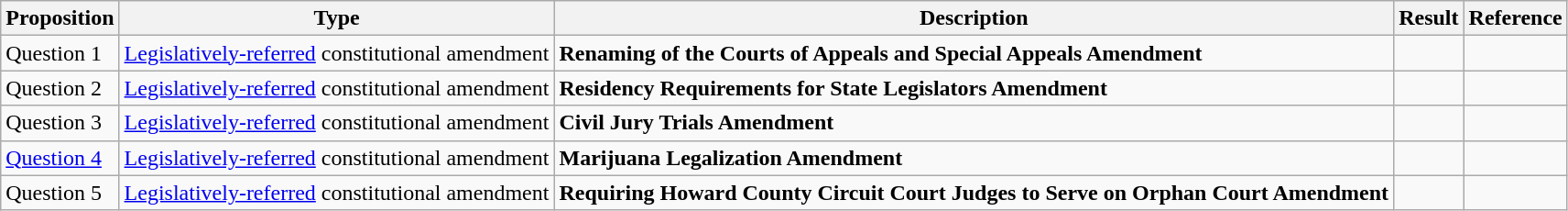<table class="wikitable">
<tr>
<th>Proposition</th>
<th>Type</th>
<th>Description</th>
<th>Result</th>
<th>Reference</th>
</tr>
<tr>
<td>Question 1</td>
<td><a href='#'>Legislatively-referred</a> constitutional amendment</td>
<td><strong>Renaming of the Courts of Appeals and Special Appeals Amendment</strong></td>
<td></td>
<td></td>
</tr>
<tr>
<td>Question 2</td>
<td><a href='#'>Legislatively-referred</a> constitutional amendment</td>
<td><strong>Residency Requirements for State Legislators Amendment</strong></td>
<td></td>
<td></td>
</tr>
<tr>
<td>Question 3</td>
<td><a href='#'>Legislatively-referred</a> constitutional amendment</td>
<td><strong>Civil Jury Trials Amendment</strong></td>
<td></td>
<td></td>
</tr>
<tr>
<td><a href='#'>Question 4</a></td>
<td><a href='#'>Legislatively-referred</a> constitutional amendment</td>
<td><strong>Marijuana Legalization Amendment</strong></td>
<td></td>
<td></td>
</tr>
<tr>
<td>Question 5</td>
<td><a href='#'>Legislatively-referred</a> constitutional amendment</td>
<td><strong>Requiring Howard County Circuit Court Judges to Serve on Orphan Court Amendment</strong></td>
<td></td>
<td></td>
</tr>
</table>
